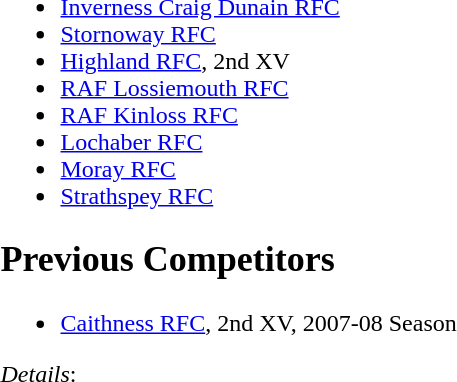<table>
<tr>
<td valign="top"><br><ul><li><a href='#'>Inverness Craig Dunain RFC</a></li><li><a href='#'>Stornoway RFC</a></li><li><a href='#'>Highland RFC</a>, 2nd XV</li><li><a href='#'>RAF Lossiemouth RFC</a></li><li><a href='#'>RAF Kinloss RFC</a></li><li><a href='#'>Lochaber RFC</a></li><li><a href='#'>Moray RFC</a></li><li><a href='#'>Strathspey RFC</a></li></ul><h2>Previous Competitors</h2><ul><li><a href='#'>Caithness RFC</a>, 2nd XV, 2007-08 Season</li></ul><em>Details</em>: </td>
</tr>
</table>
